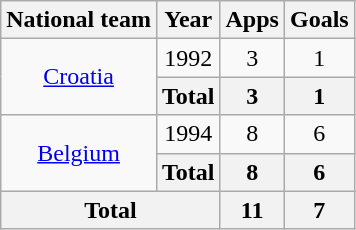<table class="wikitable" style="text-align:center">
<tr>
<th>National team</th>
<th>Year</th>
<th>Apps</th>
<th>Goals</th>
</tr>
<tr>
<td rowspan="2"><a href='#'>Croatia</a></td>
<td>1992</td>
<td>3</td>
<td>1</td>
</tr>
<tr>
<th>Total</th>
<th>3</th>
<th>1</th>
</tr>
<tr>
<td rowspan="2"><a href='#'>Belgium</a></td>
<td>1994</td>
<td>8</td>
<td>6</td>
</tr>
<tr>
<th>Total</th>
<th>8</th>
<th>6</th>
</tr>
<tr>
<th colspan="2">Total</th>
<th>11</th>
<th>7</th>
</tr>
</table>
